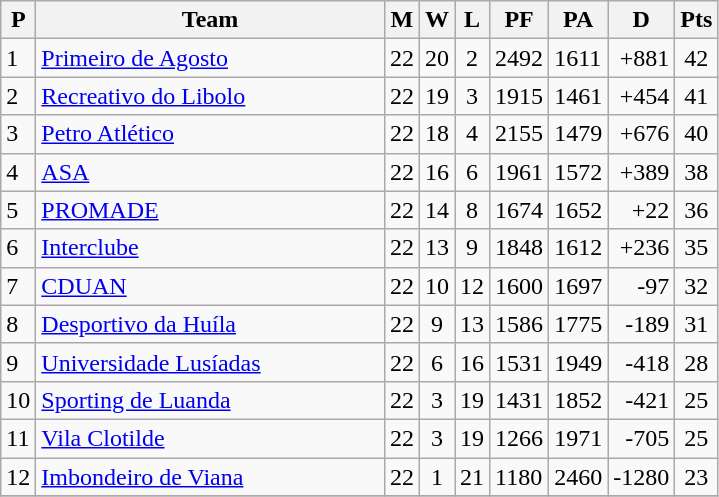<table class="wikitable">
<tr>
<th>P</th>
<th width=225>Team</th>
<th>M</th>
<th>W</th>
<th>L</th>
<th>PF</th>
<th>PA</th>
<th>D</th>
<th>Pts</th>
</tr>
<tr>
<td>1</td>
<td><a href='#'>Primeiro de Agosto</a></td>
<td>22</td>
<td>20</td>
<td align=center>2</td>
<td>2492</td>
<td>1611</td>
<td align=right>+881</td>
<td align=center>42</td>
</tr>
<tr>
<td>2</td>
<td><a href='#'>Recreativo do Libolo</a></td>
<td>22</td>
<td>19</td>
<td align=center>3</td>
<td>1915</td>
<td>1461</td>
<td align=right>+454</td>
<td align=center>41</td>
</tr>
<tr>
<td>3</td>
<td><a href='#'>Petro Atlético</a></td>
<td>22</td>
<td>18</td>
<td align=center>4</td>
<td>2155</td>
<td>1479</td>
<td align=right>+676</td>
<td align=center>40</td>
</tr>
<tr>
<td>4</td>
<td><a href='#'>ASA</a></td>
<td>22</td>
<td>16</td>
<td align=center>6</td>
<td>1961</td>
<td>1572</td>
<td align=right>+389</td>
<td align=center>38</td>
</tr>
<tr>
<td>5</td>
<td><a href='#'>PROMADE</a></td>
<td>22</td>
<td>14</td>
<td align=center>8</td>
<td>1674</td>
<td>1652</td>
<td align=right>+22</td>
<td align=center>36</td>
</tr>
<tr>
<td>6</td>
<td><a href='#'>Interclube</a></td>
<td>22</td>
<td>13</td>
<td align=center>9</td>
<td>1848</td>
<td>1612</td>
<td align=right>+236</td>
<td align=center>35</td>
</tr>
<tr>
<td>7</td>
<td><a href='#'>CDUAN</a></td>
<td>22</td>
<td>10</td>
<td>12</td>
<td>1600</td>
<td>1697</td>
<td align=right>-97</td>
<td align=center>32</td>
</tr>
<tr>
<td>8</td>
<td><a href='#'>Desportivo da Huíla</a></td>
<td>22</td>
<td align=center>9</td>
<td>13</td>
<td>1586</td>
<td>1775</td>
<td align=right>-189</td>
<td align=center>31</td>
</tr>
<tr>
<td>9</td>
<td><a href='#'>Universidade Lusíadas</a></td>
<td>22</td>
<td align=center>6</td>
<td>16</td>
<td>1531</td>
<td>1949</td>
<td align=right>-418</td>
<td align=center>28</td>
</tr>
<tr>
<td>10</td>
<td><a href='#'>Sporting de Luanda</a></td>
<td>22</td>
<td align=center>3</td>
<td>19</td>
<td>1431</td>
<td>1852</td>
<td align=right>-421</td>
<td align=center>25</td>
</tr>
<tr>
<td>11</td>
<td><a href='#'>Vila Clotilde</a></td>
<td>22</td>
<td align=center>3</td>
<td>19</td>
<td>1266</td>
<td>1971</td>
<td align=right>-705</td>
<td align=center>25</td>
</tr>
<tr>
<td>12</td>
<td><a href='#'>Imbondeiro de Viana</a></td>
<td>22</td>
<td align=center>1</td>
<td>21</td>
<td>1180</td>
<td>2460</td>
<td align=right>-1280</td>
<td align=center>23</td>
</tr>
<tr>
</tr>
</table>
